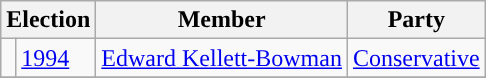<table class="wikitable">
<tr>
<th colspan="2">Election</th>
<th>Member</th>
<th>Party</th>
</tr>
<tr>
<td style="background-color: "></td>
<td><a href='#'>1994</a></td>
<td><a href='#'>Edward Kellett-Bowman</a></td>
<td><a href='#'>Conservative</a></td>
</tr>
<tr>
</tr>
</table>
